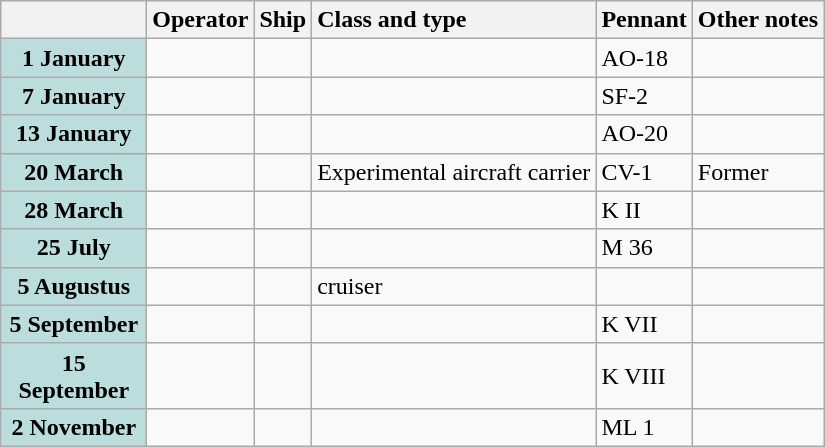<table class="wikitable">
<tr>
<th width="90"></th>
<th style="text-align: left;">Operator</th>
<th style="text-align: left;">Ship</th>
<th style="text-align: left;">Class and type</th>
<th style="text-align: left;">Pennant</th>
<th style="text-align: left;">Other notes</th>
</tr>
<tr>
<th style="background: #bbdddd;">1 January</th>
<td></td>
<td><strong></strong></td>
<td></td>
<td>AO-18</td>
<td></td>
</tr>
<tr>
<th style="background: #bbdddd;">7 January</th>
<td></td>
<td><strong></strong></td>
<td></td>
<td>SF-2</td>
<td></td>
</tr>
<tr>
<th style="background: #bbdddd;">13 January</th>
<td></td>
<td><strong></strong></td>
<td></td>
<td>AO-20</td>
<td></td>
</tr>
<tr>
<th style="background: #bbdddd;">20 March</th>
<td></td>
<td><strong></strong></td>
<td>Experimental aircraft carrier</td>
<td>CV-1</td>
<td>Former </td>
</tr>
<tr>
<th style="background: #bbdddd;">28 March</th>
<td></td>
<td><strong></strong></td>
<td></td>
<td>K II</td>
<td></td>
</tr>
<tr>
<th style="background: #bbdddd;">25 July</th>
<td></td>
<td><strong></strong></td>
<td></td>
<td>M 36</td>
<td></td>
</tr>
<tr>
<th style="background: #bbdddd;">5 Augustus</th>
<td></td>
<td><strong></strong></td>
<td> cruiser</td>
<td></td>
<td></td>
</tr>
<tr>
<th style="background: #bbdddd;">5 September</th>
<td></td>
<td><strong></strong></td>
<td></td>
<td>K VII</td>
<td></td>
</tr>
<tr>
<th style="background: #bbdddd;">15 September</th>
<td></td>
<td><strong></strong></td>
<td></td>
<td>K VIII</td>
<td></td>
</tr>
<tr>
<th style="background: #bbdddd;">2 November</th>
<td></td>
<td><strong></strong></td>
<td></td>
<td>ML 1</td>
<td></td>
</tr>
</table>
